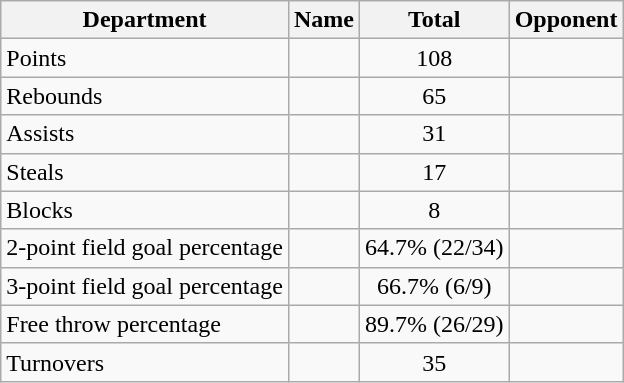<table class=wikitable>
<tr>
<th>Department</th>
<th>Name</th>
<th>Total</th>
<th>Opponent</th>
</tr>
<tr>
<td>Points</td>
<td></td>
<td align=center>108</td>
<td></td>
</tr>
<tr>
<td>Rebounds</td>
<td></td>
<td align=center>65</td>
<td></td>
</tr>
<tr>
<td>Assists</td>
<td></td>
<td align=center>31</td>
<td></td>
</tr>
<tr>
<td>Steals</td>
<td></td>
<td align=center>17</td>
<td></td>
</tr>
<tr>
<td>Blocks</td>
<td></td>
<td align=center>8</td>
<td></td>
</tr>
<tr>
<td>2-point field goal percentage</td>
<td></td>
<td align=center>64.7% (22/34)</td>
<td></td>
</tr>
<tr>
<td>3-point field goal percentage</td>
<td></td>
<td align=center>66.7% (6/9)</td>
<td></td>
</tr>
<tr>
<td>Free throw percentage</td>
<td></td>
<td align=center>89.7% (26/29)</td>
<td></td>
</tr>
<tr>
<td>Turnovers</td>
<td></td>
<td align=center>35</td>
<td></td>
</tr>
</table>
